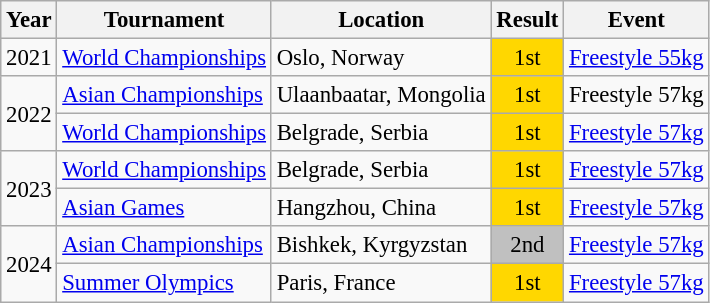<table class="wikitable" style="font-size:95%;">
<tr>
<th>Year</th>
<th>Tournament</th>
<th>Location</th>
<th>Result</th>
<th>Event</th>
</tr>
<tr>
<td>2021</td>
<td><a href='#'>World Championships</a></td>
<td>Oslo, Norway</td>
<td align="center" bgcolor="gold">1st</td>
<td><a href='#'>Freestyle 55kg</a></td>
</tr>
<tr>
<td rowspan=2>2022</td>
<td><a href='#'>Asian Championships</a></td>
<td>Ulaanbaatar, Mongolia</td>
<td align="center" bgcolor="gold">1st</td>
<td>Freestyle 57kg</td>
</tr>
<tr>
<td><a href='#'>World Championships</a></td>
<td>Belgrade, Serbia</td>
<td align="center" bgcolor="gold">1st</td>
<td><a href='#'>Freestyle 57kg</a></td>
</tr>
<tr>
<td rowspan=2>2023</td>
<td><a href='#'>World Championships</a></td>
<td>Belgrade, Serbia</td>
<td align="center" bgcolor="gold">1st</td>
<td><a href='#'>Freestyle 57kg</a></td>
</tr>
<tr>
<td><a href='#'>Asian Games</a></td>
<td>Hangzhou, China</td>
<td align="center" bgcolor="gold">1st</td>
<td><a href='#'>Freestyle 57kg</a></td>
</tr>
<tr>
<td rowspan=2>2024</td>
<td><a href='#'>Asian Championships</a></td>
<td>Bishkek, Kyrgyzstan</td>
<td align="center" bgcolor="silver">2nd</td>
<td><a href='#'>Freestyle 57kg</a></td>
</tr>
<tr>
<td><a href='#'>Summer Olympics</a></td>
<td>Paris, France</td>
<td align="center" bgcolor="gold">1st</td>
<td><a href='#'>Freestyle 57kg</a></td>
</tr>
</table>
